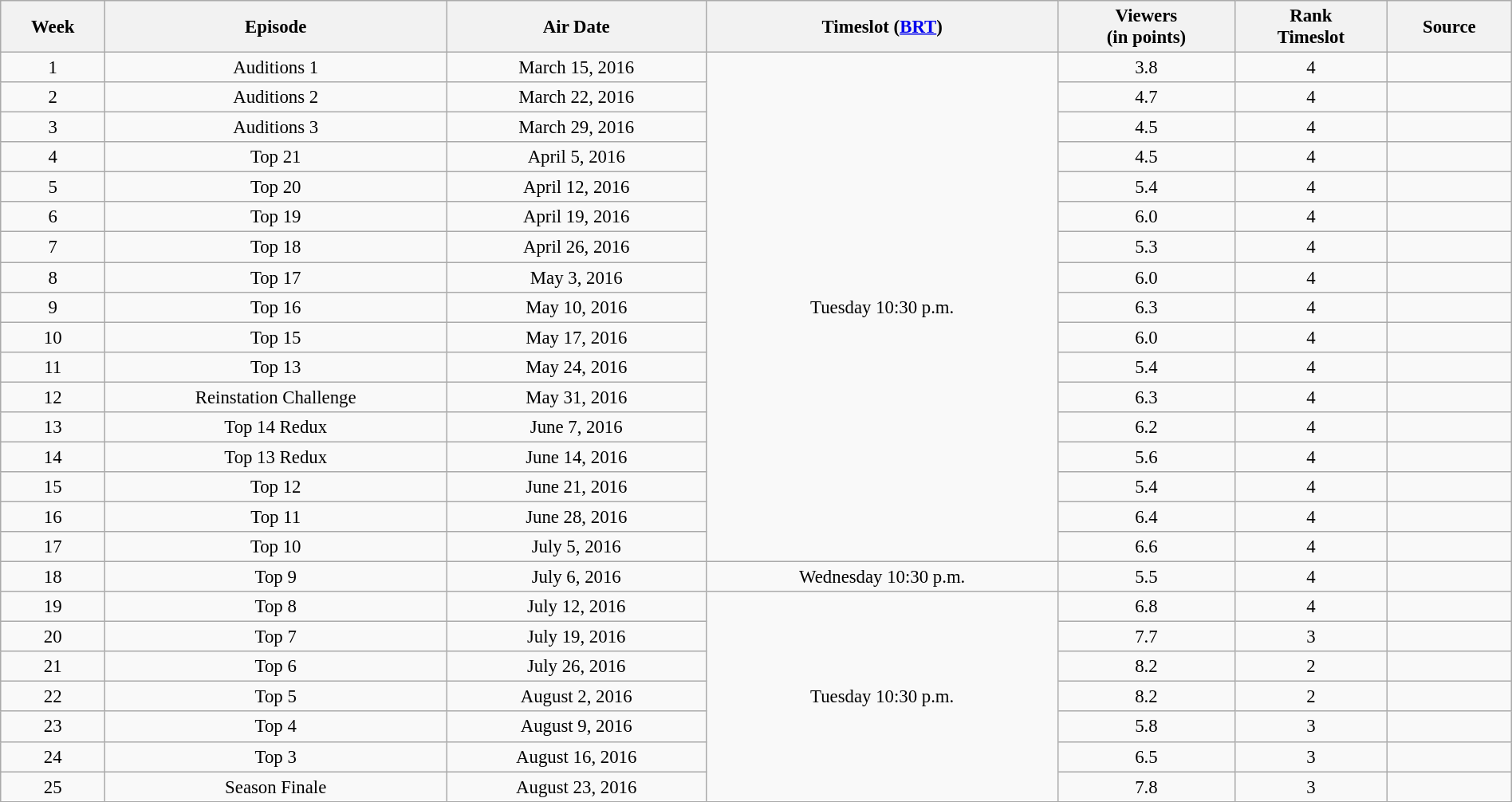<table class="wikitable sortable" style="text-align:center; font-size:95%; width: 100%">
<tr>
<th>Week</th>
<th>Episode</th>
<th>Air Date</th>
<th>Timeslot (<a href='#'>BRT</a>)</th>
<th>Viewers<br>(in points)</th>
<th>Rank<br>Timeslot</th>
<th>Source</th>
</tr>
<tr>
<td>1</td>
<td>Auditions 1</td>
<td>March 15, 2016</td>
<td rowspan=17>Tuesday 10:30 p.m.</td>
<td>3.8</td>
<td>4</td>
<td></td>
</tr>
<tr>
<td>2</td>
<td>Auditions 2</td>
<td>March 22, 2016</td>
<td>4.7</td>
<td>4</td>
<td></td>
</tr>
<tr>
<td>3</td>
<td>Auditions 3</td>
<td>March 29, 2016</td>
<td>4.5</td>
<td>4</td>
<td></td>
</tr>
<tr>
<td>4</td>
<td>Top 21</td>
<td>April 5, 2016</td>
<td>4.5</td>
<td>4</td>
<td></td>
</tr>
<tr>
<td>5</td>
<td>Top 20</td>
<td>April 12, 2016</td>
<td>5.4</td>
<td>4</td>
<td></td>
</tr>
<tr>
<td>6</td>
<td>Top 19</td>
<td>April 19, 2016</td>
<td>6.0</td>
<td>4</td>
<td></td>
</tr>
<tr>
<td>7</td>
<td>Top 18</td>
<td>April 26, 2016</td>
<td>5.3</td>
<td>4</td>
<td></td>
</tr>
<tr>
<td>8</td>
<td>Top 17</td>
<td>May 3, 2016</td>
<td>6.0</td>
<td>4</td>
<td></td>
</tr>
<tr>
<td>9</td>
<td>Top 16</td>
<td>May 10, 2016</td>
<td>6.3</td>
<td>4</td>
<td></td>
</tr>
<tr>
<td>10</td>
<td>Top 15</td>
<td>May 17, 2016</td>
<td>6.0</td>
<td>4</td>
<td></td>
</tr>
<tr>
<td>11</td>
<td>Top 13</td>
<td>May 24, 2016</td>
<td>5.4</td>
<td>4</td>
<td></td>
</tr>
<tr>
<td>12</td>
<td>Reinstation Challenge</td>
<td>May 31, 2016</td>
<td>6.3</td>
<td>4</td>
<td></td>
</tr>
<tr>
<td>13</td>
<td>Top 14 Redux</td>
<td>June 7, 2016</td>
<td>6.2</td>
<td>4</td>
<td></td>
</tr>
<tr>
<td>14</td>
<td>Top 13 Redux</td>
<td>June 14, 2016</td>
<td>5.6</td>
<td>4</td>
<td></td>
</tr>
<tr>
<td>15</td>
<td>Top 12</td>
<td>June 21, 2016</td>
<td>5.4</td>
<td>4</td>
<td></td>
</tr>
<tr>
<td>16</td>
<td>Top 11</td>
<td>June 28, 2016</td>
<td>6.4</td>
<td>4</td>
<td></td>
</tr>
<tr>
<td>17</td>
<td>Top 10</td>
<td>July 5, 2016</td>
<td>6.6</td>
<td>4</td>
<td></td>
</tr>
<tr>
<td>18</td>
<td>Top 9</td>
<td>July 6, 2016</td>
<td>Wednesday 10:30 p.m.</td>
<td>5.5</td>
<td>4</td>
<td></td>
</tr>
<tr>
<td>19</td>
<td>Top 8</td>
<td>July 12, 2016</td>
<td rowspan=7>Tuesday 10:30 p.m.</td>
<td>6.8</td>
<td>4</td>
<td></td>
</tr>
<tr>
<td>20</td>
<td>Top 7</td>
<td>July 19, 2016</td>
<td>7.7</td>
<td>3</td>
<td></td>
</tr>
<tr>
<td>21</td>
<td>Top 6</td>
<td>July 26, 2016</td>
<td>8.2</td>
<td>2</td>
<td></td>
</tr>
<tr>
<td>22</td>
<td>Top 5</td>
<td>August 2, 2016</td>
<td>8.2</td>
<td>2</td>
<td></td>
</tr>
<tr>
<td>23</td>
<td>Top 4</td>
<td>August 9, 2016</td>
<td>5.8</td>
<td>3</td>
<td></td>
</tr>
<tr>
<td>24</td>
<td>Top 3</td>
<td>August 16, 2016</td>
<td>6.5</td>
<td>3</td>
<td></td>
</tr>
<tr>
<td>25</td>
<td>Season Finale</td>
<td>August 23, 2016</td>
<td>7.8</td>
<td>3</td>
<td></td>
</tr>
<tr>
</tr>
</table>
